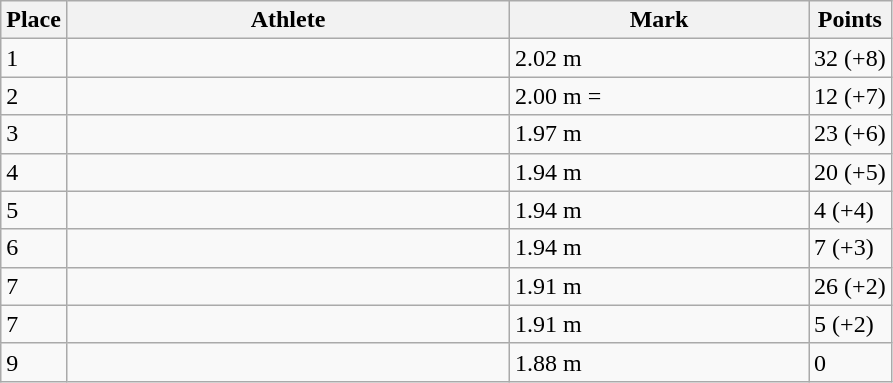<table class="wikitable sortable">
<tr>
<th>Place</th>
<th style="width:18em">Athlete</th>
<th style="width:12em">Mark</th>
<th>Points</th>
</tr>
<tr>
<td>1</td>
<td></td>
<td>2.02 m</td>
<td>32 (+8)</td>
</tr>
<tr>
<td>2</td>
<td></td>
<td>2.00 m = </td>
<td>12 (+7)</td>
</tr>
<tr>
<td>3</td>
<td></td>
<td>1.97 m</td>
<td>23 (+6)</td>
</tr>
<tr>
<td>4</td>
<td></td>
<td>1.94 m</td>
<td>20 (+5)</td>
</tr>
<tr>
<td>5</td>
<td></td>
<td>1.94 m</td>
<td>4 (+4)</td>
</tr>
<tr>
<td>6</td>
<td></td>
<td>1.94 m</td>
<td>7 (+3)</td>
</tr>
<tr>
<td>7</td>
<td></td>
<td>1.91 m</td>
<td>26 (+2)</td>
</tr>
<tr>
<td>7</td>
<td></td>
<td>1.91 m</td>
<td>5 (+2)</td>
</tr>
<tr>
<td>9</td>
<td></td>
<td>1.88 m</td>
<td>0</td>
</tr>
</table>
